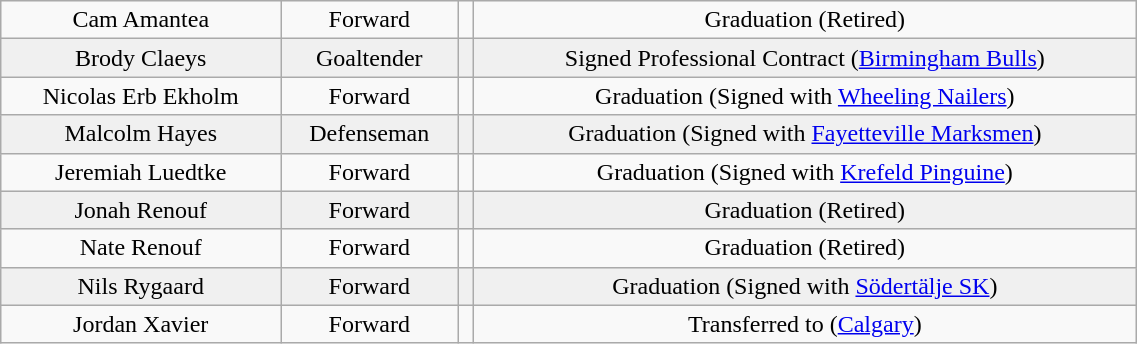<table class="wikitable" width="60%">
<tr align="center" bgcolor="">
<td>Cam Amantea</td>
<td>Forward</td>
<td></td>
<td>Graduation (Retired)</td>
</tr>
<tr align="center" bgcolor="f0f0f0">
<td>Brody Claeys</td>
<td>Goaltender</td>
<td></td>
<td>Signed Professional Contract (<a href='#'>Birmingham Bulls</a>)</td>
</tr>
<tr align="center" bgcolor="">
<td>Nicolas Erb Ekholm</td>
<td>Forward</td>
<td></td>
<td>Graduation (Signed with <a href='#'>Wheeling Nailers</a>)</td>
</tr>
<tr align="center" bgcolor="f0f0f0">
<td>Malcolm Hayes</td>
<td>Defenseman</td>
<td></td>
<td>Graduation (Signed with <a href='#'>Fayetteville Marksmen</a>)</td>
</tr>
<tr align="center" bgcolor="">
<td>Jeremiah Luedtke</td>
<td>Forward</td>
<td></td>
<td>Graduation (Signed with <a href='#'>Krefeld Pinguine</a>)</td>
</tr>
<tr align="center" bgcolor="f0f0f0">
<td>Jonah Renouf</td>
<td>Forward</td>
<td></td>
<td>Graduation (Retired)</td>
</tr>
<tr align="center" bgcolor="">
<td>Nate Renouf</td>
<td>Forward</td>
<td></td>
<td>Graduation (Retired)</td>
</tr>
<tr align="center" bgcolor="f0f0f0">
<td>Nils Rygaard</td>
<td>Forward</td>
<td></td>
<td>Graduation (Signed with <a href='#'>Södertälje SK</a>)</td>
</tr>
<tr align="center" bgcolor="">
<td>Jordan Xavier</td>
<td>Forward</td>
<td></td>
<td>Transferred to (<a href='#'>Calgary</a>)</td>
</tr>
</table>
